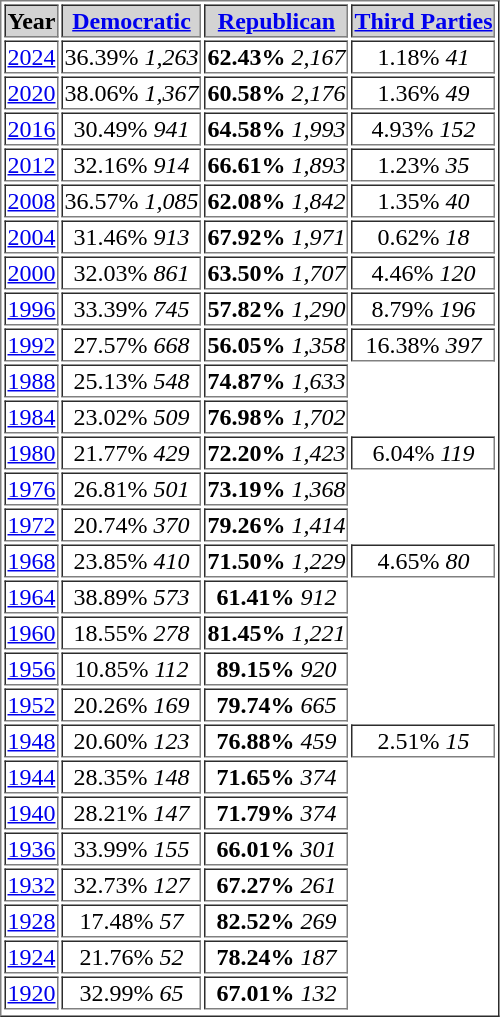<table border = “2”>
<tr style="background:lightgrey;">
<th>Year</th>
<th><a href='#'>Democratic</a></th>
<th><a href='#'>Republican</a></th>
<th><a href='#'>Third Parties</a></th>
</tr>
<tr>
<td align="center" ><a href='#'>2024</a></td>
<td align="center" >36.39% <em>1,263</em></td>
<td align="center" ><strong>62.43%</strong> <em>2,167</em></td>
<td align="center" >1.18% <em>41</em></td>
</tr>
<tr>
<td align="center" ><a href='#'>2020</a></td>
<td align="center" >38.06% <em>1,367</em></td>
<td align="center" ><strong>60.58%</strong> <em>2,176</em></td>
<td align="center" >1.36% <em>49</em></td>
</tr>
<tr>
<td align="center" ><a href='#'>2016</a></td>
<td align="center" >30.49% <em>941</em></td>
<td align="center" ><strong>64.58%</strong> <em>1,993</em></td>
<td align="center" >4.93% <em>152</em></td>
</tr>
<tr>
<td align="center" ><a href='#'>2012</a></td>
<td align="center" >32.16% <em>914</em></td>
<td align="center" ><strong>66.61%</strong> <em>1,893</em></td>
<td align="center" >1.23% <em>35</em></td>
</tr>
<tr>
<td align="center" ><a href='#'>2008</a></td>
<td align="center" >36.57% <em>1,085</em></td>
<td align="center" ><strong>62.08%</strong> <em>1,842</em></td>
<td align="center" >1.35% <em>40</em></td>
</tr>
<tr>
<td align="center" ><a href='#'>2004</a></td>
<td align="center" >31.46% <em>913</em></td>
<td align="center" ><strong>67.92%</strong> <em>1,971</em></td>
<td align="center" >0.62% <em>18</em></td>
</tr>
<tr>
<td align="center" ><a href='#'>2000</a></td>
<td align="center" >32.03% <em>861</em></td>
<td align="center" ><strong>63.50%</strong> <em>1,707</em></td>
<td align="center" >4.46% <em>120</em></td>
</tr>
<tr>
<td align="center" ><a href='#'>1996</a></td>
<td align="center" >33.39% <em>745</em></td>
<td align="center" ><strong>57.82%</strong> <em>1,290</em></td>
<td align="center" >8.79% <em>196</em></td>
</tr>
<tr>
<td align="center" ><a href='#'>1992</a></td>
<td align="center" >27.57% <em>668</em></td>
<td align="center" ><strong>56.05%</strong> <em>1,358</em></td>
<td align="center" >16.38% <em>397</em></td>
</tr>
<tr>
<td align="center" ><a href='#'>1988</a></td>
<td align="center" >25.13% <em>548</em></td>
<td align="center" ><strong>74.87%</strong> <em>1,633</em></td>
</tr>
<tr>
<td align="center" ><a href='#'>1984</a></td>
<td align="center" >23.02% <em>509</em></td>
<td align="center" ><strong>76.98%</strong> <em>1,702</em></td>
</tr>
<tr>
<td align="center" ><a href='#'>1980</a></td>
<td align="center" >21.77% <em>429</em></td>
<td align="center" ><strong>72.20%</strong> <em>1,423</em></td>
<td align="center" >6.04% <em>119</em></td>
</tr>
<tr>
<td align="center" ><a href='#'>1976</a></td>
<td align="center" >26.81% <em>501</em></td>
<td align="center" ><strong>73.19%</strong> <em>1,368</em></td>
</tr>
<tr>
<td align="center" ><a href='#'>1972</a></td>
<td align="center" >20.74% <em>370</em></td>
<td align="center" ><strong>79.26%</strong> <em>1,414</em></td>
</tr>
<tr>
<td align="center" ><a href='#'>1968</a></td>
<td align="center" >23.85% <em>410</em></td>
<td align="center" ><strong>71.50%</strong> <em>1,229</em></td>
<td align="center" >4.65% <em>80</em></td>
</tr>
<tr>
<td align="center" ><a href='#'>1964</a></td>
<td align="center" >38.89% <em>573</em></td>
<td align="center" ><strong>61.41%</strong> <em>912</em></td>
</tr>
<tr>
<td align="center" ><a href='#'>1960</a></td>
<td align="center" >18.55% <em>278</em></td>
<td align="center" ><strong>81.45%</strong> <em>1,221</em></td>
</tr>
<tr>
<td align="center" ><a href='#'>1956</a></td>
<td align="center" >10.85% <em>112</em></td>
<td align="center" ><strong>89.15%</strong> <em>920</em></td>
</tr>
<tr>
<td align="center" ><a href='#'>1952</a></td>
<td align="center" >20.26% <em>169</em></td>
<td align="center" ><strong>79.74%</strong> <em>665</em></td>
</tr>
<tr>
<td align="center" ><a href='#'>1948</a></td>
<td align="center" >20.60% <em>123</em></td>
<td align="center" ><strong>76.88%</strong> <em>459</em></td>
<td align="center" >2.51% <em>15</em></td>
</tr>
<tr>
<td align="center" ><a href='#'>1944</a></td>
<td align="center" >28.35% <em>148</em></td>
<td align="center" ><strong>71.65%</strong> <em>374</em></td>
</tr>
<tr>
<td align="center" ><a href='#'>1940</a></td>
<td align="center" >28.21% <em>147</em></td>
<td align="center" ><strong>71.79%</strong> <em>374</em></td>
</tr>
<tr>
<td align="center" ><a href='#'>1936</a></td>
<td align="center" >33.99% <em>155</em></td>
<td align="center" ><strong>66.01%</strong> <em>301</em></td>
</tr>
<tr>
<td align="center" ><a href='#'>1932</a></td>
<td align="center" >32.73% <em>127</em></td>
<td align="center" ><strong>67.27%</strong> <em>261</em></td>
</tr>
<tr>
<td align="center" ><a href='#'>1928</a></td>
<td align="center" >17.48% <em>57</em></td>
<td align="center" ><strong>82.52%</strong> <em>269</em></td>
</tr>
<tr>
<td align="center" ><a href='#'>1924</a></td>
<td align="center" >21.76% <em>52</em></td>
<td align="center" ><strong>78.24%</strong> <em>187</em></td>
</tr>
<tr>
<td align="center" ><a href='#'>1920</a></td>
<td align="center" >32.99% <em>65</em></td>
<td align="center" ><strong>67.01%</strong> <em>132</em></td>
</tr>
<tr>
</tr>
</table>
